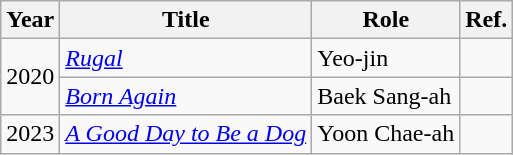<table class="wikitable">
<tr>
<th>Year</th>
<th>Title</th>
<th>Role</th>
<th>Ref.</th>
</tr>
<tr>
<td rowspan="2">2020</td>
<td><em><a href='#'>Rugal</a></em></td>
<td>Yeo-jin</td>
<td></td>
</tr>
<tr>
<td><em><a href='#'>Born Again</a></em></td>
<td>Baek Sang-ah</td>
<td></td>
</tr>
<tr>
<td>2023</td>
<td><em><a href='#'>A Good Day to Be a Dog</a></em></td>
<td>Yoon Chae-ah</td>
<td></td>
</tr>
</table>
